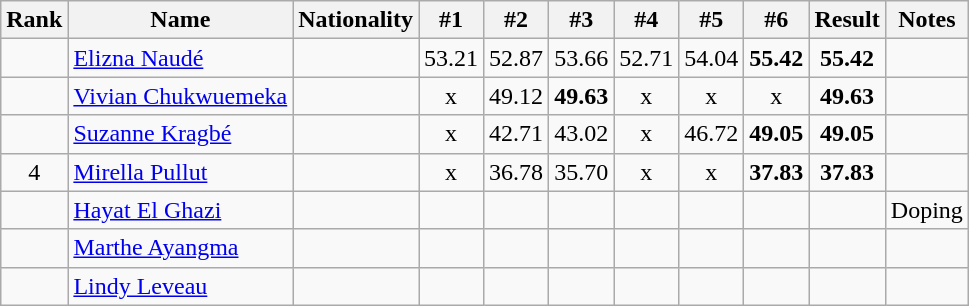<table class="wikitable sortable" style="text-align:center">
<tr>
<th>Rank</th>
<th>Name</th>
<th>Nationality</th>
<th>#1</th>
<th>#2</th>
<th>#3</th>
<th>#4</th>
<th>#5</th>
<th>#6</th>
<th>Result</th>
<th>Notes</th>
</tr>
<tr>
<td></td>
<td align=left><a href='#'>Elizna Naudé</a></td>
<td align=left></td>
<td>53.21</td>
<td>52.87</td>
<td>53.66</td>
<td>52.71</td>
<td>54.04</td>
<td><strong>55.42</strong></td>
<td><strong>55.42</strong></td>
<td></td>
</tr>
<tr>
<td></td>
<td align=left><a href='#'>Vivian Chukwuemeka</a></td>
<td align=left></td>
<td>x</td>
<td>49.12</td>
<td><strong>49.63</strong></td>
<td>x</td>
<td>x</td>
<td>x</td>
<td><strong>49.63</strong></td>
<td></td>
</tr>
<tr>
<td></td>
<td align=left><a href='#'>Suzanne Kragbé</a></td>
<td align=left></td>
<td>x</td>
<td>42.71</td>
<td>43.02</td>
<td>x</td>
<td>46.72</td>
<td><strong>49.05</strong></td>
<td><strong>49.05</strong></td>
<td></td>
</tr>
<tr>
<td>4</td>
<td align=left><a href='#'>Mirella Pullut</a></td>
<td align=left></td>
<td>x</td>
<td>36.78</td>
<td>35.70</td>
<td>x</td>
<td>x</td>
<td><strong>37.83</strong></td>
<td><strong>37.83</strong></td>
<td></td>
</tr>
<tr>
<td></td>
<td align=left><a href='#'>Hayat El Ghazi</a></td>
<td align=left></td>
<td></td>
<td></td>
<td></td>
<td></td>
<td></td>
<td></td>
<td><strong></strong></td>
<td>Doping</td>
</tr>
<tr>
<td></td>
<td align=left><a href='#'>Marthe Ayangma</a></td>
<td align=left></td>
<td></td>
<td></td>
<td></td>
<td></td>
<td></td>
<td></td>
<td><strong></strong></td>
<td></td>
</tr>
<tr>
<td></td>
<td align=left><a href='#'>Lindy Leveau</a></td>
<td align=left></td>
<td></td>
<td></td>
<td></td>
<td></td>
<td></td>
<td></td>
<td><strong></strong></td>
<td></td>
</tr>
</table>
